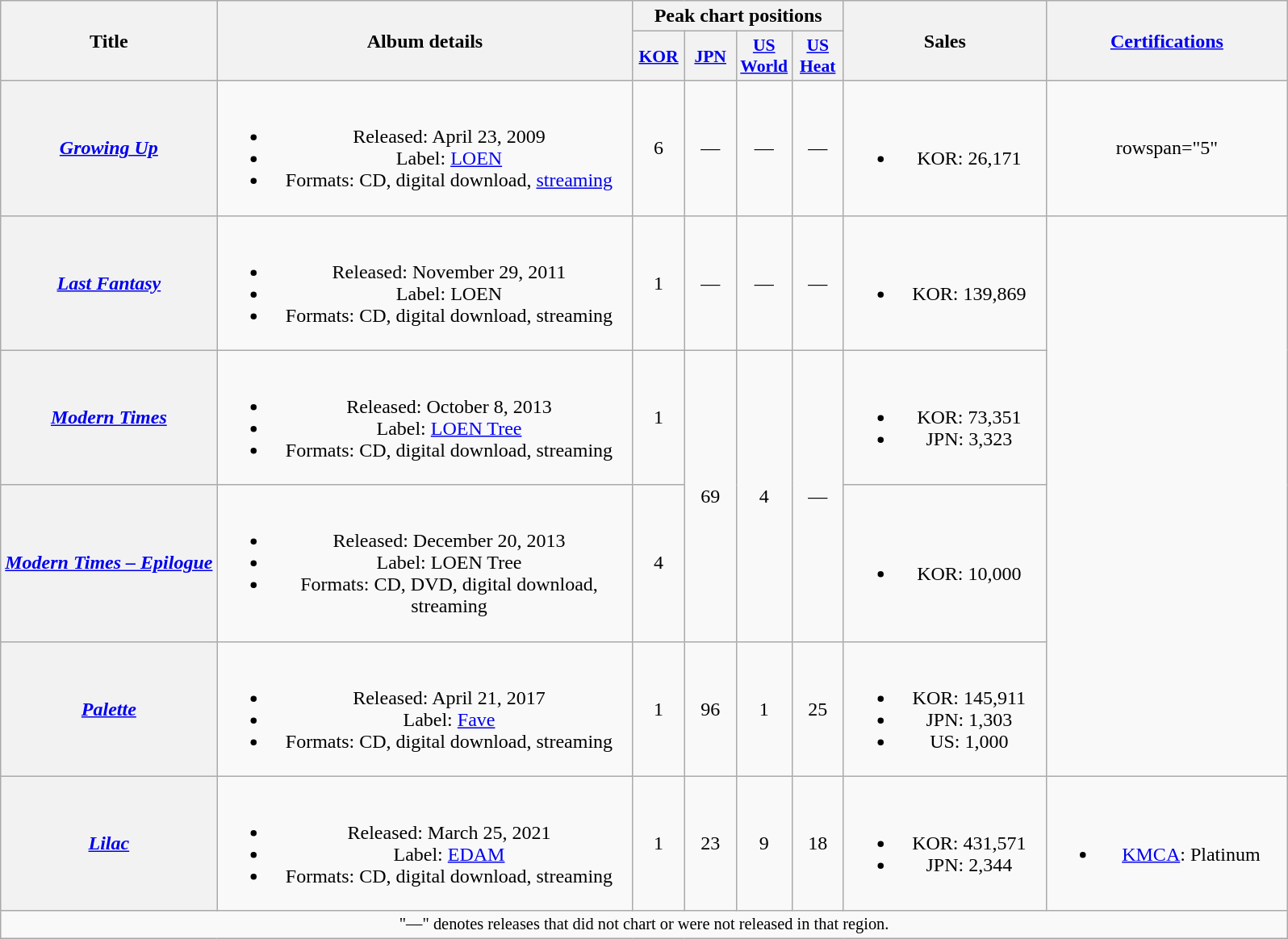<table class="wikitable plainrowheaders" style="text-align:center;">
<tr>
<th rowspan="2">Title</th>
<th rowspan="2" style="width:21em;">Album details</th>
<th colspan="4">Peak chart positions</th>
<th rowspan="2" style="width:10em;">Sales</th>
<th scope="col" rowspan="2" style="width:12em;"><a href='#'>Certifications</a><br></th>
</tr>
<tr>
<th scope="col" style="width:2.5em;font-size:90%;"><a href='#'>KOR</a><br></th>
<th scope="col" style="width:2.5em;font-size:90%;"><a href='#'>JPN</a><br></th>
<th scope="col" style="width:2.5em;font-size:90%;"><a href='#'>US<br>World</a><br></th>
<th scope="col" style="width:2.5em;font-size:90%;"><a href='#'>US<br>Heat</a><br></th>
</tr>
<tr>
<th scope="row"><em><a href='#'>Growing Up</a></em></th>
<td><br><ul><li>Released: April 23, 2009</li><li>Label: <a href='#'>LOEN</a></li><li>Formats: CD, digital download, <a href='#'>streaming</a></li></ul></td>
<td>6</td>
<td>—</td>
<td>—</td>
<td>—</td>
<td><br><ul><li>KOR: 26,171</li></ul></td>
<td>rowspan="5" </td>
</tr>
<tr>
<th scope="row"><em><a href='#'>Last Fantasy</a></em></th>
<td><br><ul><li>Released: November 29, 2011</li><li>Label: LOEN</li><li>Formats: CD, digital download, streaming</li></ul></td>
<td>1</td>
<td>—</td>
<td>—</td>
<td>—</td>
<td><br><ul><li>KOR: 139,869</li></ul></td>
</tr>
<tr>
<th scope="row"><em><a href='#'>Modern Times</a></em></th>
<td><br><ul><li>Released: October 8, 2013</li><li>Label: <a href='#'>LOEN Tree</a></li><li>Formats: CD, digital download, streaming</li></ul></td>
<td>1</td>
<td rowspan="2">69</td>
<td rowspan="2">4</td>
<td rowspan="2">—</td>
<td><br><ul><li>KOR: 73,351</li><li>JPN: 3,323</li></ul></td>
</tr>
<tr>
<th scope="row"><em><a href='#'>Modern Times – Epilogue</a></em></th>
<td><br><ul><li>Released: December 20, 2013</li><li>Label: LOEN Tree</li><li>Formats: CD, DVD, digital download, streaming</li></ul></td>
<td>4</td>
<td><br><ul><li>KOR: 10,000</li></ul></td>
</tr>
<tr>
<th scope="row"><em><a href='#'>Palette</a></em></th>
<td><br><ul><li>Released: April 21, 2017</li><li>Label: <a href='#'>Fave</a></li><li>Formats: CD, digital download, streaming</li></ul></td>
<td>1</td>
<td>96</td>
<td>1</td>
<td>25</td>
<td><br><ul><li>KOR: 145,911</li><li>JPN: 1,303</li><li>US: 1,000</li></ul></td>
</tr>
<tr>
<th scope="row"><em><a href='#'>Lilac</a></em></th>
<td><br><ul><li>Released: March 25, 2021</li><li>Label: <a href='#'>EDAM</a></li><li>Formats: CD, digital download, streaming</li></ul></td>
<td>1</td>
<td>23</td>
<td>9</td>
<td>18</td>
<td><br><ul><li>KOR: 431,571</li><li>JPN: 2,344</li></ul></td>
<td><br><ul><li><a href='#'>KMCA</a>: Platinum</li></ul></td>
</tr>
<tr>
<td colspan="8" style="font-size:85%;">"—" denotes releases that did not chart or were not released in that region.</td>
</tr>
</table>
